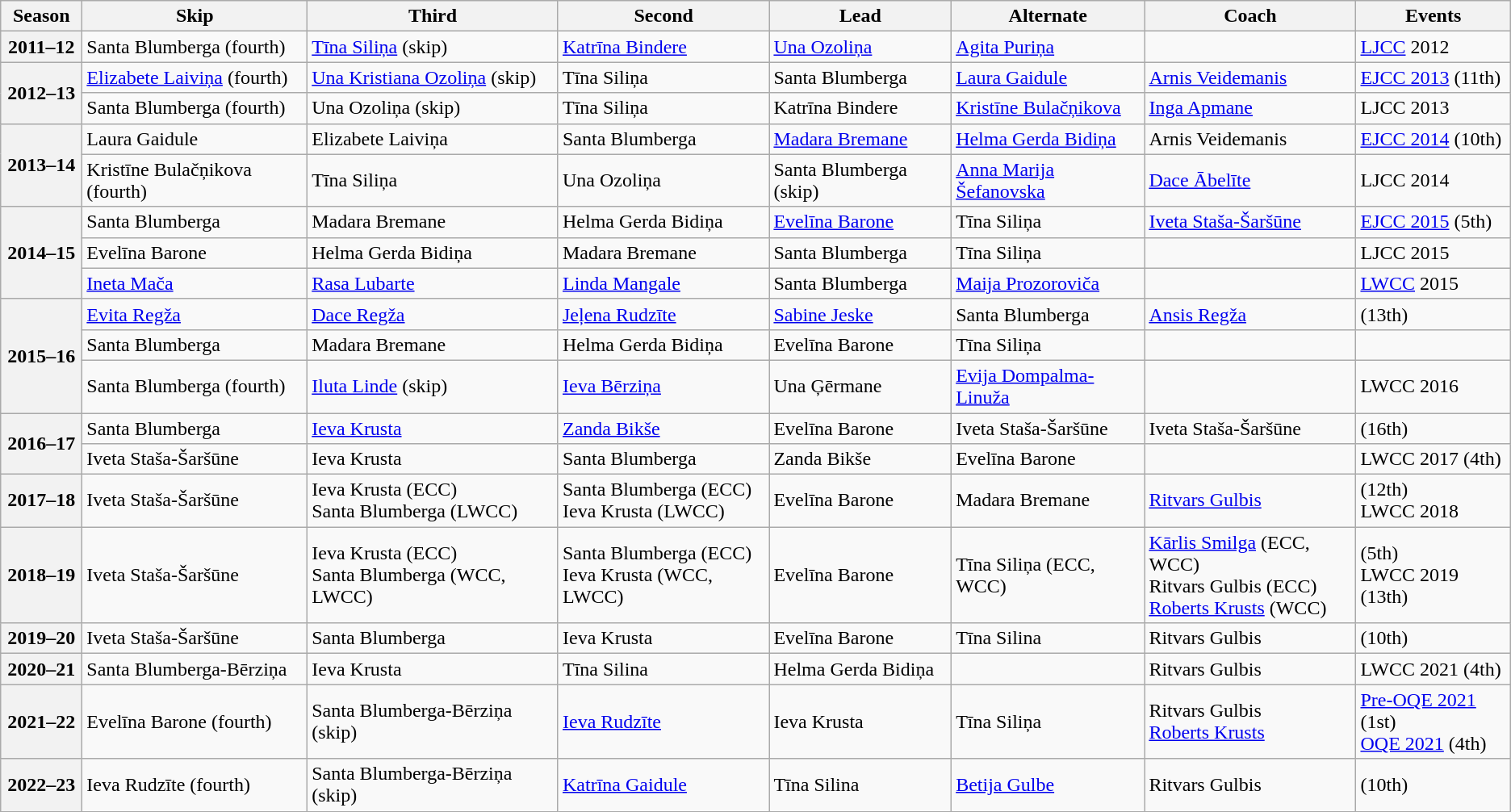<table class="wikitable">
<tr>
<th scope="col" width=60>Season</th>
<th scope="col">Skip</th>
<th scope="col">Third</th>
<th scope="col">Second</th>
<th scope="col">Lead</th>
<th scope="col">Alternate</th>
<th scope="col">Coach</th>
<th scope="col">Events</th>
</tr>
<tr>
<th scope="row">2011–12</th>
<td>Santa Blumberga (fourth)</td>
<td><a href='#'>Tīna Siliņa</a> (skip)</td>
<td><a href='#'>Katrīna Bindere</a></td>
<td><a href='#'>Una Ozoliņa</a></td>
<td><a href='#'>Agita Puriņa</a></td>
<td></td>
<td><a href='#'>LJCC</a> 2012 </td>
</tr>
<tr>
<th scope="row" rowspan=2>2012–13</th>
<td><a href='#'>Elizabete Laiviņa</a> (fourth)</td>
<td><a href='#'>Una Kristiana Ozoliņa</a> (skip)</td>
<td>Tīna Siliņa</td>
<td>Santa Blumberga</td>
<td><a href='#'>Laura Gaidule</a></td>
<td><a href='#'>Arnis Veidemanis</a></td>
<td><a href='#'>EJCC 2013</a> (11th)</td>
</tr>
<tr>
<td>Santa Blumberga (fourth)</td>
<td>Una Ozoliņa (skip)</td>
<td>Tīna Siliņa</td>
<td>Katrīna Bindere</td>
<td><a href='#'>Kristīne Bulačņikova</a></td>
<td><a href='#'>Inga Apmane</a></td>
<td>LJCC 2013 </td>
</tr>
<tr>
<th scope="row" rowspan=2>2013–14</th>
<td>Laura Gaidule</td>
<td>Elizabete Laiviņa</td>
<td>Santa Blumberga</td>
<td><a href='#'>Madara Bremane</a></td>
<td><a href='#'>Helma Gerda Bidiņa</a></td>
<td>Arnis Veidemanis</td>
<td><a href='#'>EJCC 2014</a> (10th)</td>
</tr>
<tr>
<td>Kristīne Bulačņikova (fourth)</td>
<td>Tīna Siliņa</td>
<td>Una Ozoliņa</td>
<td>Santa Blumberga (skip)</td>
<td><a href='#'>Anna Marija Šefanovska</a></td>
<td><a href='#'>Dace Ābelīte</a></td>
<td>LJCC 2014 </td>
</tr>
<tr>
<th scope="row" rowspan=3>2014–15</th>
<td>Santa Blumberga</td>
<td>Madara Bremane</td>
<td>Helma Gerda Bidiņa</td>
<td><a href='#'>Evelīna Barone</a></td>
<td>Tīna Siliņa</td>
<td><a href='#'>Iveta Staša-Šaršūne</a></td>
<td><a href='#'>EJCC 2015</a> (5th)</td>
</tr>
<tr>
<td>Evelīna Barone</td>
<td>Helma Gerda Bidiņa</td>
<td>Madara Bremane</td>
<td>Santa Blumberga</td>
<td>Tīna Siliņa</td>
<td></td>
<td>LJCC 2015 </td>
</tr>
<tr>
<td><a href='#'>Ineta Mača</a></td>
<td><a href='#'>Rasa Lubarte</a></td>
<td><a href='#'>Linda Mangale</a></td>
<td>Santa Blumberga</td>
<td><a href='#'>Maija Prozoroviča</a></td>
<td></td>
<td><a href='#'>LWCC</a> 2015 </td>
</tr>
<tr>
<th scope="row" rowspan=3>2015–16</th>
<td><a href='#'>Evita Regža</a></td>
<td><a href='#'>Dace Regža</a></td>
<td><a href='#'>Jeļena Rudzīte</a></td>
<td><a href='#'>Sabine Jeske</a></td>
<td>Santa Blumberga</td>
<td><a href='#'>Ansis Regža</a></td>
<td> (13th)</td>
</tr>
<tr>
<td>Santa Blumberga</td>
<td>Madara Bremane</td>
<td>Helma Gerda Bidiņa</td>
<td>Evelīna Barone</td>
<td>Tīna Siliņa</td>
<td></td>
<td></td>
</tr>
<tr>
<td>Santa Blumberga (fourth)</td>
<td><a href='#'>Iluta Linde</a> (skip)</td>
<td><a href='#'>Ieva Bērziņa</a></td>
<td>Una Ģērmane</td>
<td><a href='#'>Evija Dompalma-Linuža</a></td>
<td></td>
<td>LWCC 2016 </td>
</tr>
<tr>
<th scope="row" rowspan=2>2016–17</th>
<td>Santa Blumberga</td>
<td><a href='#'>Ieva Krusta</a></td>
<td><a href='#'>Zanda Bikše</a></td>
<td>Evelīna Barone</td>
<td>Iveta Staša-Šaršūne</td>
<td>Iveta Staša-Šaršūne</td>
<td> (16th)</td>
</tr>
<tr>
<td>Iveta Staša-Šaršūne</td>
<td>Ieva Krusta</td>
<td>Santa Blumberga</td>
<td>Zanda Bikše</td>
<td>Evelīna Barone</td>
<td></td>
<td>LWCC 2017 (4th)</td>
</tr>
<tr>
<th scope="row">2017–18</th>
<td>Iveta Staša-Šaršūne</td>
<td>Ieva Krusta (ECC)<br>Santa Blumberga (LWCC)</td>
<td>Santa Blumberga (ECC)<br>Ieva Krusta (LWCC)</td>
<td>Evelīna Barone</td>
<td>Madara Bremane</td>
<td><a href='#'>Ritvars Gulbis</a></td>
<td> (12th)<br>LWCC 2018 </td>
</tr>
<tr>
<th scope="row">2018–19</th>
<td>Iveta Staša-Šaršūne</td>
<td>Ieva Krusta (ECC)<br>Santa Blumberga (WCC, LWCC)</td>
<td>Santa Blumberga (ECC)<br>Ieva Krusta (WCC, LWCC)</td>
<td>Evelīna Barone</td>
<td>Tīna Siliņa (ECC, WCC)</td>
<td><a href='#'>Kārlis Smilga</a> (ECC, WCC)<br>Ritvars Gulbis (ECC)<br><a href='#'>Roberts Krusts</a> (WCC)</td>
<td> (5th)<br>LWCC 2019 <br> (13th)</td>
</tr>
<tr>
<th scope="row">2019–20</th>
<td>Iveta Staša-Šaršūne</td>
<td>Santa Blumberga</td>
<td>Ieva Krusta</td>
<td>Evelīna Barone</td>
<td>Tīna Silina</td>
<td>Ritvars Gulbis</td>
<td> (10th)</td>
</tr>
<tr>
<th scope="row">2020–21</th>
<td>Santa Blumberga-Bērziņa</td>
<td>Ieva Krusta</td>
<td>Tīna Silina</td>
<td>Helma Gerda Bidiņa</td>
<td></td>
<td>Ritvars Gulbis</td>
<td>LWCC 2021 (4th)</td>
</tr>
<tr>
<th scope="row">2021–22</th>
<td>Evelīna Barone (fourth)</td>
<td>Santa Blumberga-Bērziņa (skip)</td>
<td><a href='#'>Ieva Rudzīte</a></td>
<td>Ieva Krusta</td>
<td>Tīna Siliņa</td>
<td>Ritvars Gulbis <br> <a href='#'>Roberts Krusts</a></td>
<td><a href='#'>Pre-OQE 2021</a> (1st) <br> <a href='#'>OQE 2021</a> (4th)</td>
</tr>
<tr>
<th scope="row">2022–23</th>
<td>Ieva Rudzīte (fourth)</td>
<td>Santa Blumberga-Bērziņa (skip)</td>
<td><a href='#'>Katrīna Gaidule</a></td>
<td>Tīna Silina</td>
<td><a href='#'>Betija Gulbe</a></td>
<td>Ritvars Gulbis</td>
<td> (10th)</td>
</tr>
</table>
